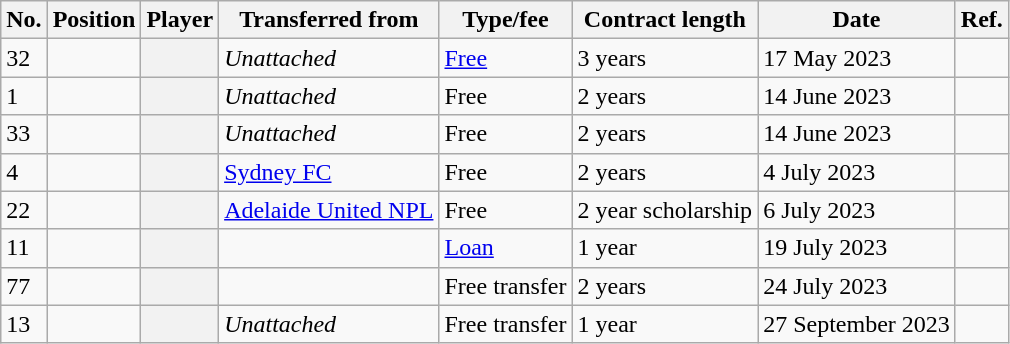<table class="wikitable plainrowheaders sortable" style="text-align:center; text-align:left">
<tr>
<th scope="col">No.</th>
<th scope="col">Position</th>
<th scope="col">Player</th>
<th scope="col">Transferred from</th>
<th scope="col">Type/fee</th>
<th scope="col">Contract length</th>
<th scope="col">Date</th>
<th scope="col" class="unsortable">Ref.</th>
</tr>
<tr>
<td>32</td>
<td></td>
<th scope="row"></th>
<td><em>Unattached</em></td>
<td><a href='#'>Free</a></td>
<td>3 years</td>
<td>17 May 2023</td>
<td></td>
</tr>
<tr>
<td>1</td>
<td></td>
<th scope="row"></th>
<td><em>Unattached</em></td>
<td>Free</td>
<td>2 years</td>
<td>14 June 2023</td>
<td></td>
</tr>
<tr>
<td>33</td>
<td></td>
<th scope="row"></th>
<td><em>Unattached</em></td>
<td>Free</td>
<td>2 years</td>
<td>14 June 2023</td>
<td></td>
</tr>
<tr>
<td>4</td>
<td></td>
<th scope="row"></th>
<td><a href='#'>Sydney FC</a></td>
<td>Free</td>
<td>2 years</td>
<td>4 July 2023</td>
<td></td>
</tr>
<tr>
<td>22</td>
<td></td>
<th scope="row"></th>
<td><a href='#'>Adelaide United NPL</a></td>
<td>Free</td>
<td>2 year scholarship</td>
<td>6 July 2023</td>
<td></td>
</tr>
<tr>
<td>11</td>
<td></td>
<th scope="row"></th>
<td></td>
<td><a href='#'>Loan</a></td>
<td>1 year</td>
<td>19 July 2023</td>
<td></td>
</tr>
<tr>
<td>77</td>
<td></td>
<th scope="row"></th>
<td></td>
<td>Free transfer</td>
<td>2 years</td>
<td>24 July 2023</td>
<td></td>
</tr>
<tr>
<td>13</td>
<td></td>
<th scope="row"></th>
<td><em>Unattached</em></td>
<td>Free transfer</td>
<td>1 year</td>
<td>27 September 2023</td>
<td></td>
</tr>
</table>
